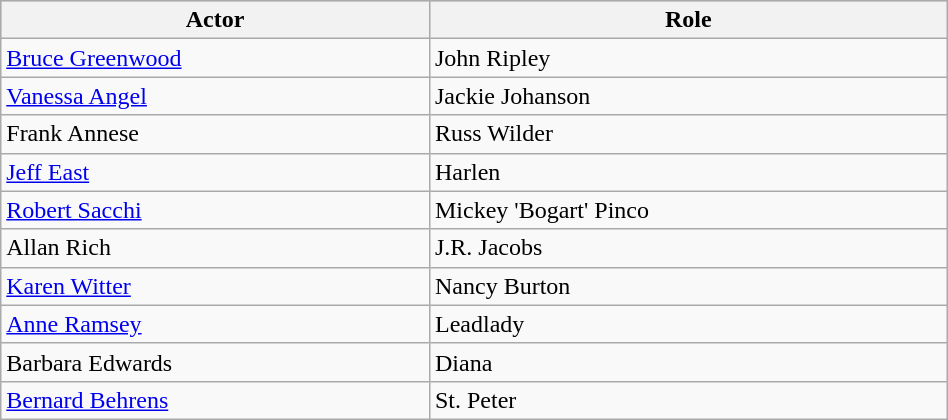<table class="wikitable" width="50%">
<tr bgcolor="#CCCCCC">
<th>Actor</th>
<th>Role</th>
</tr>
<tr>
<td><a href='#'>Bruce Greenwood</a></td>
<td>John Ripley</td>
</tr>
<tr>
<td><a href='#'>Vanessa Angel</a></td>
<td>Jackie Johanson</td>
</tr>
<tr>
<td>Frank Annese</td>
<td>Russ Wilder</td>
</tr>
<tr>
<td><a href='#'>Jeff East</a></td>
<td>Harlen</td>
</tr>
<tr>
<td><a href='#'>Robert Sacchi</a></td>
<td>Mickey 'Bogart' Pinco</td>
</tr>
<tr>
<td>Allan Rich</td>
<td>J.R. Jacobs</td>
</tr>
<tr>
<td><a href='#'>Karen Witter</a></td>
<td>Nancy Burton</td>
</tr>
<tr>
<td><a href='#'>Anne Ramsey</a></td>
<td>Leadlady</td>
</tr>
<tr>
<td>Barbara Edwards</td>
<td>Diana</td>
</tr>
<tr>
<td><a href='#'>Bernard Behrens</a></td>
<td>St. Peter</td>
</tr>
</table>
